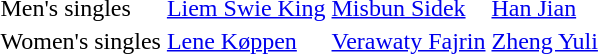<table>
<tr>
<td>Men's singles</td>
<td> <a href='#'>Liem Swie King</a></td>
<td> <a href='#'>Misbun Sidek</a></td>
<td> <a href='#'>Han Jian</a></td>
</tr>
<tr>
<td>Women's singles</td>
<td> <a href='#'>Lene Køppen</a></td>
<td> <a href='#'>Verawaty Fajrin</a></td>
<td> <a href='#'>Zheng Yuli</a></td>
</tr>
</table>
